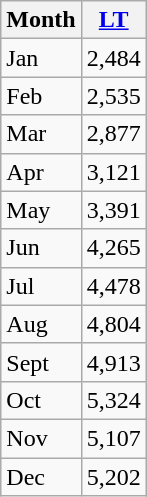<table class="wikitable" align=right style="margin:0 0 1em 1em">
<tr>
<th>Month</th>
<th><a href='#'>LT</a></th>
</tr>
<tr>
<td>Jan</td>
<td align="right">2,484</td>
</tr>
<tr>
<td>Feb</td>
<td align="right">2,535</td>
</tr>
<tr>
<td>Mar</td>
<td align="right">2,877</td>
</tr>
<tr>
<td>Apr</td>
<td align="right">3,121</td>
</tr>
<tr>
<td>May</td>
<td align="right">3,391</td>
</tr>
<tr>
<td>Jun</td>
<td align="right">4,265</td>
</tr>
<tr>
<td>Jul</td>
<td align="right">4,478</td>
</tr>
<tr>
<td>Aug</td>
<td align="right">4,804</td>
</tr>
<tr>
<td>Sept</td>
<td align="right">4,913</td>
</tr>
<tr>
<td>Oct</td>
<td align="right">5,324</td>
</tr>
<tr>
<td>Nov</td>
<td align="right">5,107</td>
</tr>
<tr>
<td>Dec</td>
<td align="right">5,202</td>
</tr>
</table>
